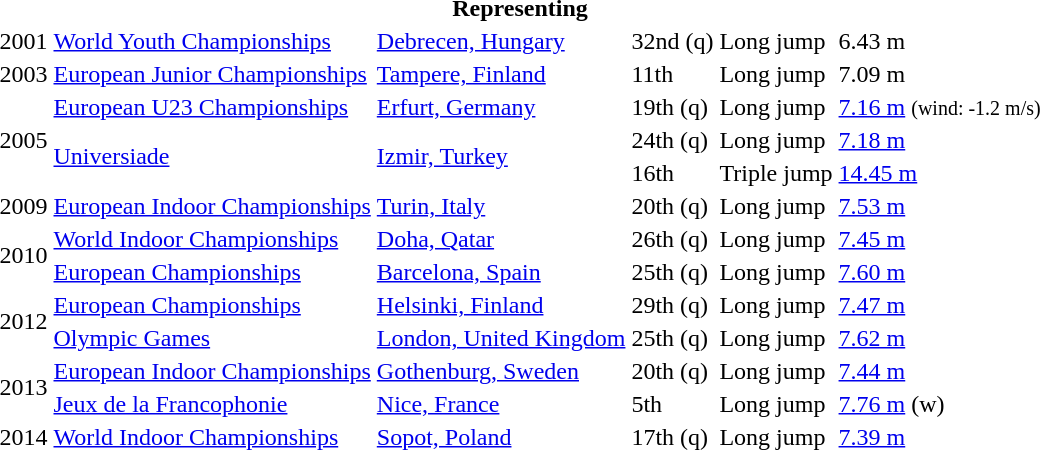<table>
<tr>
<th colspan="6">Representing </th>
</tr>
<tr>
<td>2001</td>
<td><a href='#'>World Youth Championships</a></td>
<td><a href='#'>Debrecen, Hungary</a></td>
<td>32nd (q)</td>
<td>Long jump</td>
<td>6.43 m</td>
</tr>
<tr>
<td>2003</td>
<td><a href='#'>European Junior Championships</a></td>
<td><a href='#'>Tampere, Finland</a></td>
<td>11th</td>
<td>Long jump</td>
<td>7.09 m</td>
</tr>
<tr>
<td rowspan=3>2005</td>
<td><a href='#'>European U23 Championships</a></td>
<td><a href='#'>Erfurt, Germany</a></td>
<td>19th (q)</td>
<td>Long jump</td>
<td><a href='#'>7.16 m</a> <small>(wind: -1.2 m/s)</small></td>
</tr>
<tr>
<td rowspan=2><a href='#'>Universiade</a></td>
<td rowspan=2><a href='#'>Izmir, Turkey</a></td>
<td>24th (q)</td>
<td>Long jump</td>
<td><a href='#'>7.18 m</a></td>
</tr>
<tr>
<td>16th</td>
<td>Triple jump</td>
<td><a href='#'>14.45 m</a></td>
</tr>
<tr>
<td>2009</td>
<td><a href='#'>European Indoor Championships</a></td>
<td><a href='#'>Turin, Italy</a></td>
<td>20th (q)</td>
<td>Long jump</td>
<td><a href='#'>7.53 m</a></td>
</tr>
<tr>
<td rowspan=2>2010</td>
<td><a href='#'>World Indoor Championships</a></td>
<td><a href='#'>Doha, Qatar</a></td>
<td>26th (q)</td>
<td>Long jump</td>
<td><a href='#'>7.45 m</a></td>
</tr>
<tr>
<td><a href='#'>European Championships</a></td>
<td><a href='#'>Barcelona, Spain</a></td>
<td>25th (q)</td>
<td>Long jump</td>
<td><a href='#'>7.60 m</a></td>
</tr>
<tr>
<td rowspan=2>2012</td>
<td><a href='#'>European Championships</a></td>
<td><a href='#'>Helsinki, Finland</a></td>
<td>29th (q)</td>
<td>Long jump</td>
<td><a href='#'>7.47 m</a></td>
</tr>
<tr>
<td><a href='#'>Olympic Games</a></td>
<td><a href='#'>London, United Kingdom</a></td>
<td>25th (q)</td>
<td>Long jump</td>
<td><a href='#'>7.62 m</a></td>
</tr>
<tr>
<td rowspan=2>2013</td>
<td><a href='#'>European Indoor Championships</a></td>
<td><a href='#'>Gothenburg, Sweden</a></td>
<td>20th (q)</td>
<td>Long jump</td>
<td><a href='#'>7.44 m</a></td>
</tr>
<tr>
<td><a href='#'>Jeux de la Francophonie</a></td>
<td><a href='#'>Nice, France</a></td>
<td>5th</td>
<td>Long jump</td>
<td><a href='#'>7.76 m</a> (w)</td>
</tr>
<tr>
<td>2014</td>
<td><a href='#'>World Indoor Championships</a></td>
<td><a href='#'>Sopot, Poland</a></td>
<td>17th (q)</td>
<td>Long jump</td>
<td><a href='#'>7.39 m</a></td>
</tr>
</table>
